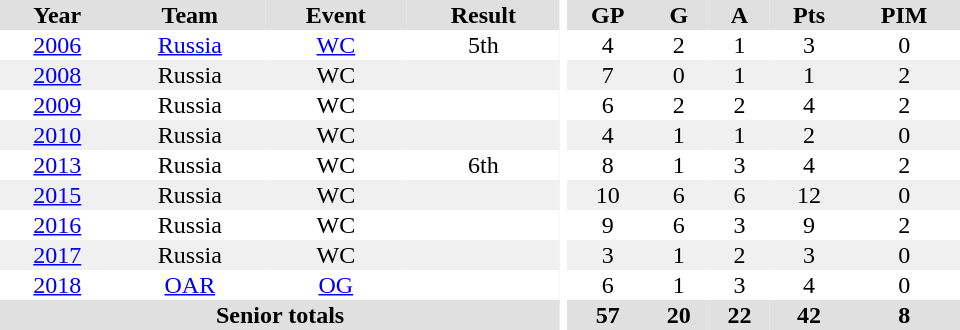<table border="0" cellpadding="1" cellspacing="0" ID="Table3" style="text-align:center; width:40em">
<tr ALIGN="center" bgcolor="#e0e0e0">
<th>Year</th>
<th>Team</th>
<th>Event</th>
<th>Result</th>
<th rowspan="99" bgcolor="#ffffff"></th>
<th>GP</th>
<th>G</th>
<th>A</th>
<th>Pts</th>
<th>PIM</th>
</tr>
<tr>
<td><a href='#'>2006</a></td>
<td><a href='#'>Russia</a></td>
<td><a href='#'>WC</a></td>
<td>5th</td>
<td>4</td>
<td>2</td>
<td>1</td>
<td>3</td>
<td>0</td>
</tr>
<tr bgcolor="#f0f0f0">
<td><a href='#'>2008</a></td>
<td>Russia</td>
<td>WC</td>
<td></td>
<td>7</td>
<td>0</td>
<td>1</td>
<td>1</td>
<td>2</td>
</tr>
<tr>
<td><a href='#'>2009</a></td>
<td>Russia</td>
<td>WC</td>
<td></td>
<td>6</td>
<td>2</td>
<td>2</td>
<td>4</td>
<td>2</td>
</tr>
<tr bgcolor="#f0f0f0">
<td><a href='#'>2010</a></td>
<td>Russia</td>
<td>WC</td>
<td></td>
<td>4</td>
<td>1</td>
<td>1</td>
<td>2</td>
<td>0</td>
</tr>
<tr>
<td><a href='#'>2013</a></td>
<td>Russia</td>
<td>WC</td>
<td>6th</td>
<td>8</td>
<td>1</td>
<td>3</td>
<td>4</td>
<td>2</td>
</tr>
<tr bgcolor="#f0f0f0">
<td><a href='#'>2015</a></td>
<td>Russia</td>
<td>WC</td>
<td></td>
<td>10</td>
<td>6</td>
<td>6</td>
<td>12</td>
<td>0</td>
</tr>
<tr>
<td><a href='#'>2016</a></td>
<td>Russia</td>
<td>WC</td>
<td></td>
<td>9</td>
<td>6</td>
<td>3</td>
<td>9</td>
<td>2</td>
</tr>
<tr bgcolor="#f0f0f0">
<td><a href='#'>2017</a></td>
<td>Russia</td>
<td>WC</td>
<td></td>
<td>3</td>
<td>1</td>
<td>2</td>
<td>3</td>
<td>0</td>
</tr>
<tr>
<td><a href='#'>2018</a></td>
<td><a href='#'>OAR</a></td>
<td><a href='#'>OG</a></td>
<td></td>
<td>6</td>
<td>1</td>
<td>3</td>
<td>4</td>
<td>0</td>
</tr>
<tr bgcolor="#e0e0e0">
<th colspan=4>Senior totals</th>
<th>57</th>
<th>20</th>
<th>22</th>
<th>42</th>
<th>8</th>
</tr>
</table>
